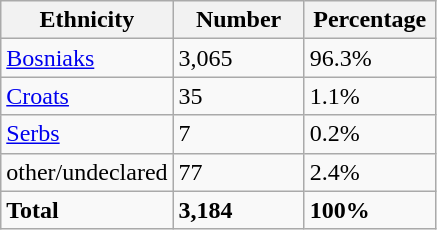<table class="wikitable">
<tr>
<th width="100px">Ethnicity</th>
<th width="80px">Number</th>
<th width="80px">Percentage</th>
</tr>
<tr>
<td><a href='#'>Bosniaks</a></td>
<td>3,065</td>
<td>96.3%</td>
</tr>
<tr>
<td><a href='#'>Croats</a></td>
<td>35</td>
<td>1.1%</td>
</tr>
<tr>
<td><a href='#'>Serbs</a></td>
<td>7</td>
<td>0.2%</td>
</tr>
<tr>
<td>other/undeclared</td>
<td>77</td>
<td>2.4%</td>
</tr>
<tr>
<td><strong>Total</strong></td>
<td><strong>3,184</strong></td>
<td><strong>100%</strong></td>
</tr>
</table>
